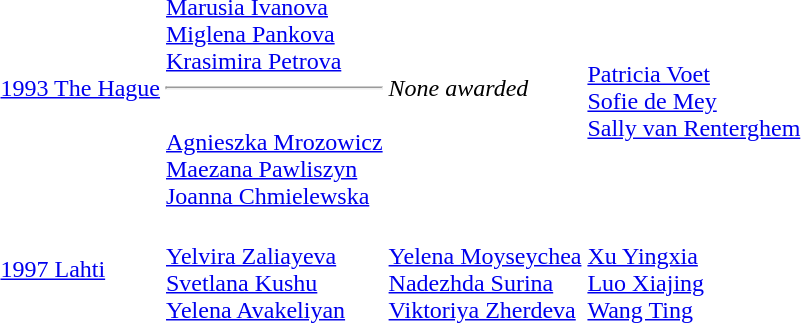<table>
<tr>
<td><a href='#'>1993 The Hague</a></td>
<td><br><a href='#'>Marusia Ivanova</a><br><a href='#'>Miglena Pankova</a><br><a href='#'>Krasimira Petrova</a><hr><br><a href='#'>Agnieszka Mrozowicz</a> <br><a href='#'>Maezana Pawliszyn</a><br><a href='#'>Joanna Chmielewska</a></td>
<td><em>None awarded</em></td>
<td><br><a href='#'>Patricia Voet</a><br><a href='#'>Sofie de Mey</a><br><a href='#'>Sally van Renterghem</a></td>
</tr>
<tr>
<td><a href='#'>1997 Lahti</a></td>
<td><br><a href='#'>Yelvira Zaliayeva</a><br><a href='#'>Svetlana Kushu</a><br><a href='#'>Yelena Avakeliyan</a></td>
<td><br><a href='#'>Yelena Moyseychea</a><br><a href='#'>Nadezhda Surina</a><br><a href='#'>Viktoriya Zherdeva</a></td>
<td><br><a href='#'>Xu Yingxia</a><br><a href='#'>Luo Xiajing</a><br><a href='#'>Wang Ting</a></td>
</tr>
</table>
